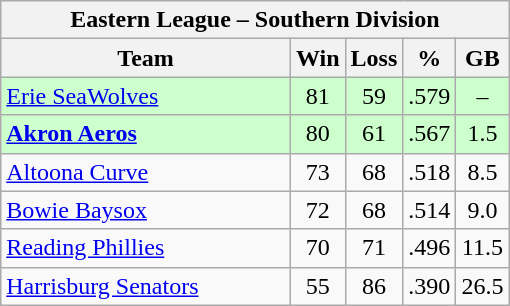<table class="wikitable">
<tr>
<th colspan="5">Eastern League – Southern Division</th>
</tr>
<tr>
<th width="57%">Team</th>
<th>Win</th>
<th>Loss</th>
<th>%</th>
<th>GB</th>
</tr>
<tr align=center bgcolor="#CCFFCC">
<td align=left><a href='#'>Erie SeaWolves</a></td>
<td>81</td>
<td>59</td>
<td>.579</td>
<td>–</td>
</tr>
<tr align=center bgcolor="#CCFFCC">
<td align=left><strong><a href='#'>Akron Aeros</a></strong></td>
<td>80</td>
<td>61</td>
<td>.567</td>
<td>1.5</td>
</tr>
<tr align=center>
<td align=left><a href='#'>Altoona Curve</a></td>
<td>73</td>
<td>68</td>
<td>.518</td>
<td>8.5</td>
</tr>
<tr align=center>
<td align=left><a href='#'>Bowie Baysox</a></td>
<td>72</td>
<td>68</td>
<td>.514</td>
<td>9.0</td>
</tr>
<tr align=center>
<td align=left><a href='#'>Reading Phillies</a></td>
<td>70</td>
<td>71</td>
<td>.496</td>
<td>11.5</td>
</tr>
<tr align=center>
<td align=left><a href='#'>Harrisburg Senators</a></td>
<td>55</td>
<td>86</td>
<td>.390</td>
<td>26.5</td>
</tr>
</table>
